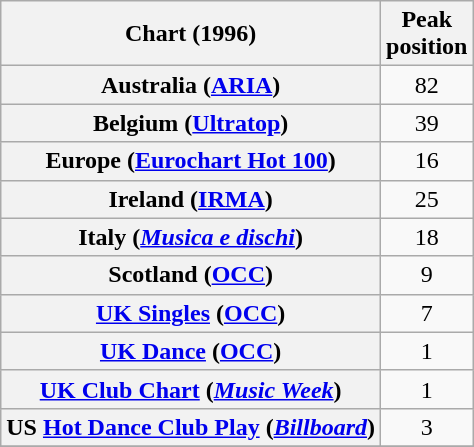<table class="wikitable sortable plainrowheaders" style="text-align:center">
<tr>
<th scope="col">Chart (1996)</th>
<th scope="col">Peak<br>position</th>
</tr>
<tr>
<th scope="row">Australia (<a href='#'>ARIA</a>)</th>
<td>82</td>
</tr>
<tr>
<th scope="row">Belgium (<a href='#'>Ultratop</a>)</th>
<td>39</td>
</tr>
<tr>
<th scope="row">Europe (<a href='#'>Eurochart Hot 100</a>)</th>
<td>16</td>
</tr>
<tr>
<th scope="row">Ireland (<a href='#'>IRMA</a>)</th>
<td>25</td>
</tr>
<tr>
<th scope="row">Italy (<em><a href='#'>Musica e dischi</a></em>)</th>
<td>18</td>
</tr>
<tr>
<th scope="row">Scotland (<a href='#'>OCC</a>)</th>
<td>9</td>
</tr>
<tr>
<th scope="row"><a href='#'>UK Singles</a> (<a href='#'>OCC</a>)</th>
<td>7</td>
</tr>
<tr>
<th scope="row"><a href='#'>UK Dance</a> (<a href='#'>OCC</a>)</th>
<td>1</td>
</tr>
<tr>
<th scope="row"><a href='#'>UK Club Chart</a> (<em><a href='#'>Music Week</a></em>)</th>
<td>1</td>
</tr>
<tr>
<th scope="row">US <a href='#'>Hot Dance Club Play</a> (<em><a href='#'>Billboard</a></em>)</th>
<td>3</td>
</tr>
<tr>
</tr>
</table>
